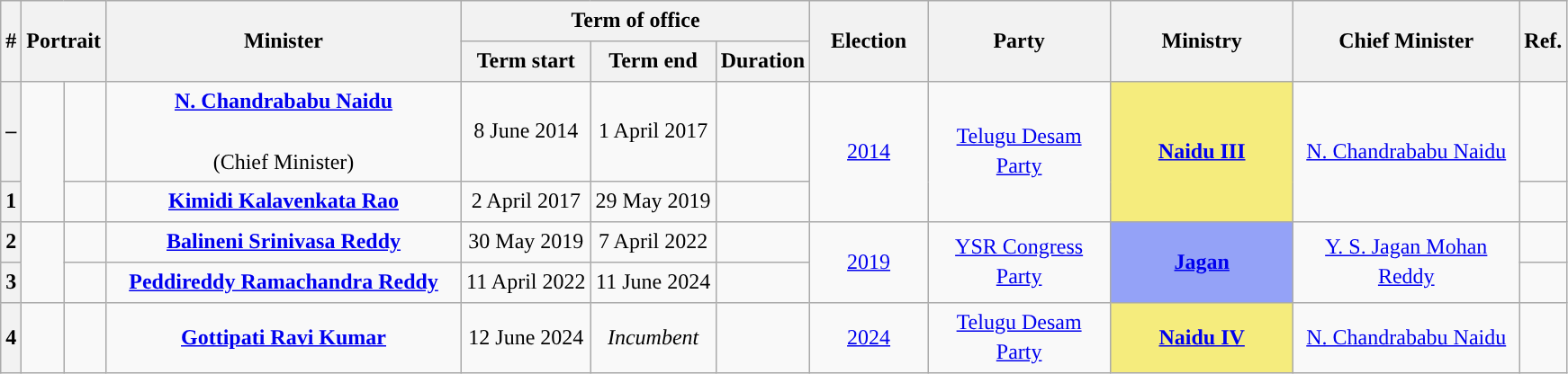<table class="wikitable" style="line-height:1.4em; text-align:center">
<tr>
<th rowspan=2>#</th>
<th rowspan=2 colspan="2">Portrait</th>
<th rowspan=2 style="width:16em">Minister<br></th>
<th colspan="3">Term of office</th>
<th rowspan=2 style="width:5em">Election<br></th>
<th rowspan=2 style="width:8em">Party</th>
<th rowspan=2 style="width:8em">Ministry</th>
<th rowspan=2 style="width:10em">Chief Minister</th>
<th rowspan=2>Ref.</th>
</tr>
<tr>
<th>Term start</th>
<th>Term end</th>
<th>Duration</th>
</tr>
<tr>
<th>–</th>
<td rowspan=2></td>
<td></td>
<td><strong><a href='#'>N. Chandrababu Naidu</a></strong><br><br>(Chief Minister)</td>
<td>8 June 2014</td>
<td>1 April 2017</td>
<td><strong></strong></td>
<td rowspan=2><a href='#'>2014</a><br></td>
<td rowspan=2><a href='#'>Telugu Desam Party</a></td>
<td rowspan=2 bgcolor="#F5EC7D"><strong><a href='#'>Naidu III</a></strong></td>
<td rowspan=2><a href='#'>N. Chandrababu Naidu</a></td>
<td></td>
</tr>
<tr>
<th>1</th>
<td></td>
<td><strong><a href='#'>Kimidi Kalavenkata Rao</a></strong><br></td>
<td>2 April 2017</td>
<td>29 May 2019</td>
<td><strong></strong></td>
<td></td>
</tr>
<tr>
<th>2</th>
<td rowspan=2></td>
<td></td>
<td><strong><a href='#'>Balineni Srinivasa Reddy</a></strong><br></td>
<td>30 May 2019</td>
<td>7 April 2022</td>
<td><strong></strong></td>
<td rowspan=2><a href='#'>2019</a><br></td>
<td rowspan="2"><a href='#'>YSR Congress Party</a></td>
<td rowspan=2 bgcolor="#94A2F7"><strong><a href='#'>Jagan</a></strong></td>
<td rowspan="2"><a href='#'>Y. S. Jagan Mohan Reddy</a></td>
<td></td>
</tr>
<tr>
<th>3</th>
<td></td>
<td><strong><a href='#'>Peddireddy Ramachandra Reddy</a></strong><br></td>
<td>11 April 2022</td>
<td>11 June 2024</td>
<td><strong></strong></td>
<td></td>
</tr>
<tr>
<th>4</th>
<td></td>
<td></td>
<td><strong><a href='#'>Gottipati Ravi Kumar</a></strong><br></td>
<td>12 June 2024</td>
<td><em>Incumbent</em></td>
<td><strong></strong></td>
<td><a href='#'>2024</a><br></td>
<td><a href='#'>Telugu Desam Party</a></td>
<td bgcolor="#F5EC7D"><strong><a href='#'>Naidu IV</a></strong></td>
<td><a href='#'>N. Chandrababu Naidu</a></td>
<td></td>
</tr>
</table>
